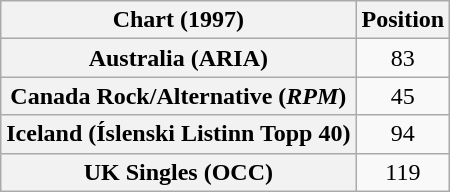<table class="wikitable sortable plainrowheaders" style="text-align:center">
<tr>
<th scope="col">Chart (1997)</th>
<th scope="col">Position</th>
</tr>
<tr>
<th scope="row">Australia (ARIA)</th>
<td>83</td>
</tr>
<tr>
<th scope="row">Canada Rock/Alternative (<em>RPM</em>)</th>
<td>45</td>
</tr>
<tr>
<th scope="row">Iceland (Íslenski Listinn Topp 40)</th>
<td>94</td>
</tr>
<tr>
<th scope="row">UK Singles (OCC)</th>
<td>119</td>
</tr>
</table>
